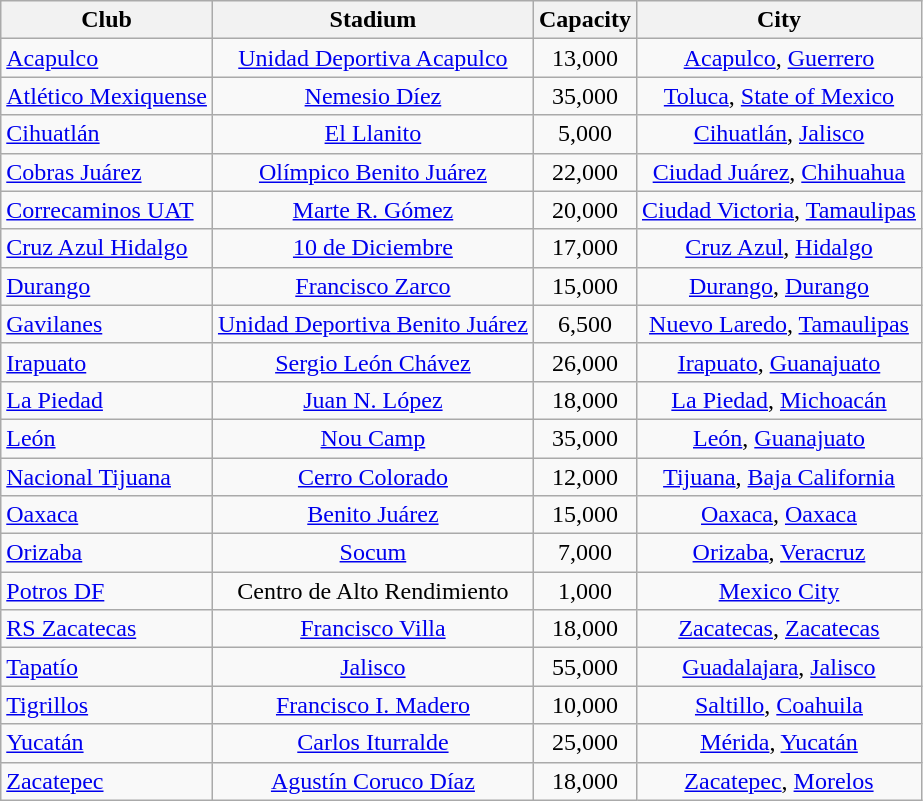<table class="wikitable">
<tr>
<th align=center>Club</th>
<th>Stadium</th>
<th>Capacity</th>
<th>City</th>
</tr>
<tr>
<td><a href='#'>Acapulco</a></td>
<td align="center"><a href='#'>Unidad Deportiva Acapulco</a></td>
<td align="center">13,000</td>
<td align="center"><a href='#'>Acapulco</a>, <a href='#'>Guerrero</a></td>
</tr>
<tr>
<td><a href='#'>Atlético Mexiquense</a></td>
<td align="center"><a href='#'>Nemesio Díez</a></td>
<td align="center">35,000</td>
<td align="center"><a href='#'>Toluca</a>, <a href='#'>State of Mexico</a></td>
</tr>
<tr>
<td><a href='#'>Cihuatlán</a></td>
<td align="center"><a href='#'>El Llanito</a></td>
<td align="center">5,000</td>
<td align="center"><a href='#'>Cihuatlán</a>, <a href='#'>Jalisco</a></td>
</tr>
<tr>
<td><a href='#'>Cobras Juárez</a></td>
<td align="center"><a href='#'>Olímpico Benito Juárez</a></td>
<td align="center">22,000</td>
<td align="center"><a href='#'>Ciudad Juárez</a>, <a href='#'>Chihuahua</a></td>
</tr>
<tr>
<td><a href='#'>Correcaminos UAT</a></td>
<td align="center"><a href='#'>Marte R. Gómez</a></td>
<td align="center">20,000</td>
<td align="center"><a href='#'>Ciudad Victoria</a>, <a href='#'>Tamaulipas</a></td>
</tr>
<tr>
<td><a href='#'>Cruz Azul Hidalgo</a></td>
<td align="center"><a href='#'>10 de Diciembre</a></td>
<td align="center">17,000</td>
<td align="center"><a href='#'>Cruz Azul</a>, <a href='#'>Hidalgo</a></td>
</tr>
<tr>
<td><a href='#'>Durango</a></td>
<td align="center"><a href='#'>Francisco Zarco</a></td>
<td align="center">15,000</td>
<td align="center"><a href='#'>Durango</a>, <a href='#'>Durango</a></td>
</tr>
<tr>
<td><a href='#'>Gavilanes</a></td>
<td align="center"><a href='#'>Unidad Deportiva Benito Juárez</a></td>
<td align="center">6,500</td>
<td align="center"><a href='#'>Nuevo Laredo</a>, <a href='#'>Tamaulipas</a></td>
</tr>
<tr>
<td><a href='#'>Irapuato</a></td>
<td align="center"><a href='#'>Sergio León Chávez</a></td>
<td align="center">26,000</td>
<td align="center"><a href='#'>Irapuato</a>, <a href='#'>Guanajuato</a></td>
</tr>
<tr>
<td><a href='#'>La Piedad</a></td>
<td align="center"><a href='#'>Juan N. López</a></td>
<td align="center">18,000</td>
<td align="center"><a href='#'>La Piedad</a>, <a href='#'>Michoacán</a></td>
</tr>
<tr>
<td><a href='#'>León</a></td>
<td align="center"><a href='#'>Nou Camp</a></td>
<td align="center">35,000</td>
<td align="center"><a href='#'>León</a>, <a href='#'>Guanajuato</a></td>
</tr>
<tr>
<td><a href='#'>Nacional Tijuana</a></td>
<td align="center"><a href='#'>Cerro Colorado</a></td>
<td align="center">12,000</td>
<td align="center"><a href='#'>Tijuana</a>, <a href='#'>Baja California</a></td>
</tr>
<tr>
<td><a href='#'>Oaxaca</a></td>
<td align="center"><a href='#'>Benito Juárez</a></td>
<td align="center">15,000</td>
<td align="center"><a href='#'>Oaxaca</a>, <a href='#'>Oaxaca</a></td>
</tr>
<tr>
<td><a href='#'>Orizaba</a></td>
<td align="center"><a href='#'>Socum</a></td>
<td align="center">7,000</td>
<td align="center"><a href='#'>Orizaba</a>, <a href='#'>Veracruz</a></td>
</tr>
<tr>
<td><a href='#'>Potros DF</a></td>
<td align="center">Centro de Alto Rendimiento</td>
<td align="center">1,000</td>
<td align="center"><a href='#'>Mexico City</a></td>
</tr>
<tr>
<td><a href='#'>RS Zacatecas</a></td>
<td align="center"><a href='#'>Francisco Villa</a></td>
<td align="center">18,000</td>
<td align="center"><a href='#'>Zacatecas</a>, <a href='#'>Zacatecas</a></td>
</tr>
<tr>
<td><a href='#'>Tapatío</a></td>
<td align="center"><a href='#'>Jalisco</a></td>
<td align="center">55,000</td>
<td align="center"><a href='#'>Guadalajara</a>, <a href='#'>Jalisco</a></td>
</tr>
<tr>
<td><a href='#'>Tigrillos</a></td>
<td align="center"><a href='#'>Francisco I. Madero</a></td>
<td align="center">10,000</td>
<td align="center"><a href='#'>Saltillo</a>, <a href='#'>Coahuila</a></td>
</tr>
<tr>
<td><a href='#'>Yucatán</a></td>
<td align="center"><a href='#'>Carlos Iturralde</a></td>
<td align="center">25,000</td>
<td align="center"><a href='#'>Mérida</a>, <a href='#'>Yucatán</a></td>
</tr>
<tr>
<td><a href='#'>Zacatepec</a></td>
<td align="center"><a href='#'>Agustín Coruco Díaz</a></td>
<td align="center">18,000</td>
<td align="center"><a href='#'>Zacatepec</a>, <a href='#'>Morelos</a></td>
</tr>
</table>
